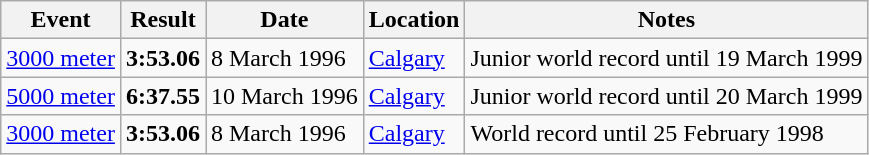<table class="wikitable">
<tr>
<th>Event</th>
<th>Result</th>
<th>Date</th>
<th>Location</th>
<th>Notes</th>
</tr>
<tr>
<td><a href='#'>3000 meter</a></td>
<td><strong>3:53.06</strong></td>
<td>8 March 1996</td>
<td><a href='#'>Calgary</a></td>
<td>Junior world record until 19 March 1999</td>
</tr>
<tr>
<td><a href='#'>5000 meter</a></td>
<td><strong>6:37.55</strong></td>
<td>10 March 1996</td>
<td><a href='#'>Calgary</a></td>
<td>Junior world record until 20 March 1999</td>
</tr>
<tr>
<td><a href='#'>3000 meter</a></td>
<td><strong>3:53.06</strong></td>
<td>8 March 1996</td>
<td><a href='#'>Calgary</a></td>
<td>World record until 25 February 1998</td>
</tr>
</table>
